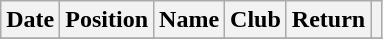<table class="wikitable" style="text-align:center;">
<tr>
<th>Date</th>
<th>Position</th>
<th>Name</th>
<th>Club</th>
<th>Return</th>
<th></th>
</tr>
<tr>
</tr>
</table>
